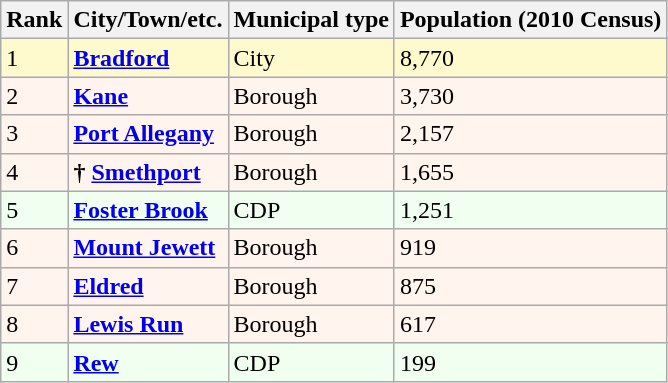<table class="wikitable sortable">
<tr>
<th>Rank</th>
<th>City/Town/etc.</th>
<th>Municipal type</th>
<th>Population (2010 Census)</th>
</tr>
<tr style="background-color:#FFFACD;">
<td>1</td>
<td><strong><a href='#'>Bradford</a></strong></td>
<td>City</td>
<td>8,770</td>
</tr>
<tr style="background-color:#FFF5EE;">
<td>2</td>
<td><strong><a href='#'>Kane</a></strong></td>
<td>Borough</td>
<td>3,730</td>
</tr>
<tr style="background-color:#FFF5EE;">
<td>3</td>
<td><strong><a href='#'>Port Allegany</a></strong></td>
<td>Borough</td>
<td>2,157</td>
</tr>
<tr style="background-color:#FFF5EE;">
<td>4</td>
<td><strong>†</strong> <strong><a href='#'>Smethport</a></strong></td>
<td>Borough</td>
<td>1,655</td>
</tr>
<tr style="background-color:#F0FFF0;">
<td>5</td>
<td><strong><a href='#'>Foster Brook</a></strong></td>
<td>CDP</td>
<td>1,251</td>
</tr>
<tr style="background-color:#FFF5EE;">
<td>6</td>
<td><strong><a href='#'>Mount Jewett</a></strong></td>
<td>Borough</td>
<td>919</td>
</tr>
<tr style="background-color:#FFF5EE;">
<td>7</td>
<td><strong><a href='#'>Eldred</a></strong></td>
<td>Borough</td>
<td>875</td>
</tr>
<tr style="background-color:#FFF5EE;">
<td>8</td>
<td><strong><a href='#'>Lewis Run</a></strong></td>
<td>Borough</td>
<td>617</td>
</tr>
<tr style="background-color:#F0FFF0;">
<td>9</td>
<td><strong><a href='#'>Rew</a></strong></td>
<td>CDP</td>
<td>199</td>
</tr>
</table>
